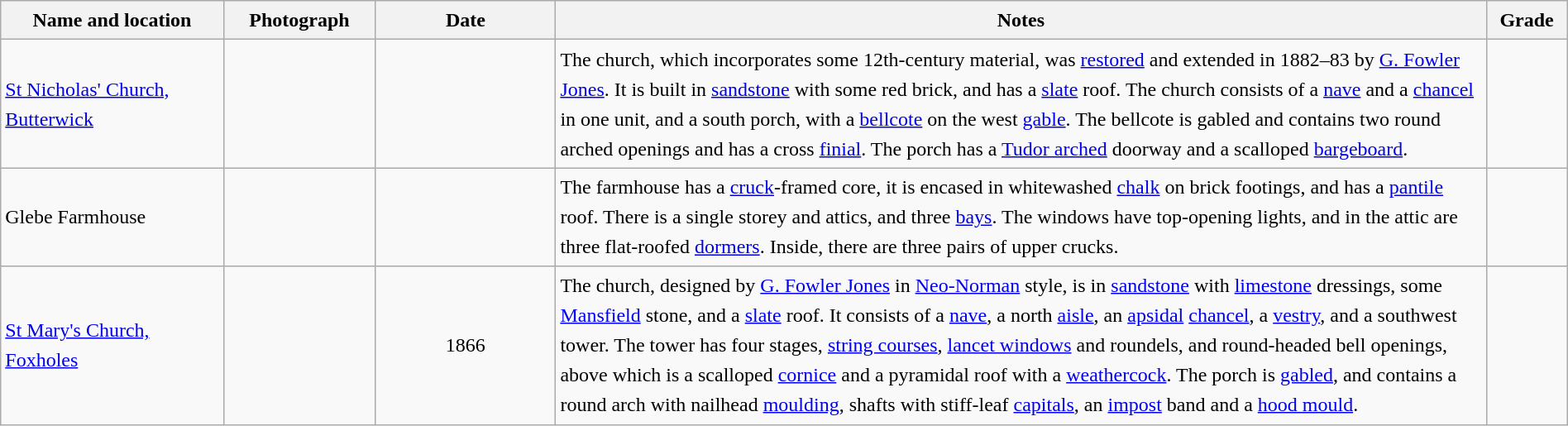<table class="wikitable sortable plainrowheaders" style="width:100%; border:0px; text-align:left; line-height:150%">
<tr>
<th scope="col"  style="width:150px">Name and location</th>
<th scope="col"  style="width:100px" class="unsortable">Photograph</th>
<th scope="col"  style="width:120px">Date</th>
<th scope="col"  style="width:650px" class="unsortable">Notes</th>
<th scope="col"  style="width:50px">Grade</th>
</tr>
<tr>
<td><a href='#'>St Nicholas' Church, Butterwick</a><br><small></small></td>
<td></td>
<td align="center"></td>
<td>The church, which incorporates some 12th-century material, was <a href='#'>restored</a> and extended in 1882–83 by <a href='#'>G. Fowler Jones</a>.  It is built in <a href='#'>sandstone</a> with some red brick, and has a <a href='#'>slate</a> roof.  The church consists of a <a href='#'>nave</a> and a <a href='#'>chancel</a> in one unit, and a south porch, with a <a href='#'>bellcote</a> on the west <a href='#'>gable</a>.  The bellcote is gabled and contains two round arched openings and has a cross <a href='#'>finial</a>.  The porch has a <a href='#'>Tudor arched</a> doorway and a scalloped <a href='#'>bargeboard</a>.</td>
<td align="center" ></td>
</tr>
<tr>
<td>Glebe Farmhouse<br><small></small></td>
<td></td>
<td align="center"></td>
<td>The farmhouse has a <a href='#'>cruck</a>-framed core, it is encased in whitewashed <a href='#'>chalk</a> on brick footings, and has a <a href='#'>pantile</a> roof.  There is a single storey and attics, and three <a href='#'>bays</a>.  The windows have top-opening lights, and in the attic are three flat-roofed <a href='#'>dormers</a>.  Inside, there are three pairs of upper crucks.</td>
<td align="center" ></td>
</tr>
<tr>
<td><a href='#'>St Mary's Church, Foxholes</a><br><small></small></td>
<td></td>
<td align="center">1866</td>
<td>The church, designed by <a href='#'>G. Fowler Jones</a> in <a href='#'>Neo-Norman</a> style, is in <a href='#'>sandstone</a> with <a href='#'>limestone</a> dressings, some <a href='#'>Mansfield</a> stone, and a <a href='#'>slate</a> roof.  It consists of a <a href='#'>nave</a>, a north <a href='#'>aisle</a>, an <a href='#'>apsidal</a> <a href='#'>chancel</a>, a <a href='#'>vestry</a>, and a southwest tower.  The tower has four stages, <a href='#'>string courses</a>, <a href='#'>lancet windows</a> and roundels, and round-headed bell openings, above which is a scalloped <a href='#'>cornice</a> and a pyramidal roof with a <a href='#'>weathercock</a>.  The porch is <a href='#'>gabled</a>, and contains a round arch with nailhead <a href='#'>moulding</a>, shafts with stiff-leaf <a href='#'>capitals</a>, an <a href='#'>impost</a> band and a <a href='#'>hood mould</a>.</td>
<td align="center" ></td>
</tr>
<tr>
</tr>
</table>
